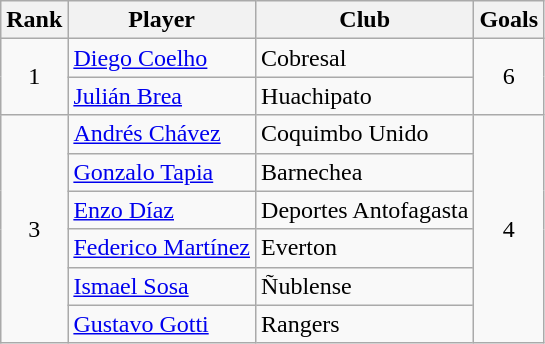<table class="wikitable" border="1">
<tr>
<th>Rank</th>
<th>Player</th>
<th>Club</th>
<th>Goals</th>
</tr>
<tr>
<td rowspan=2 align=center>1</td>
<td> <a href='#'>Diego Coelho</a></td>
<td>Cobresal</td>
<td rowspan=2 align=center>6</td>
</tr>
<tr>
<td> <a href='#'>Julián Brea</a></td>
<td>Huachipato</td>
</tr>
<tr>
<td rowspan=6 align=center>3</td>
<td> <a href='#'>Andrés Chávez</a></td>
<td>Coquimbo Unido</td>
<td rowspan=6 align=center>4</td>
</tr>
<tr>
<td> <a href='#'>Gonzalo Tapia</a></td>
<td>Barnechea</td>
</tr>
<tr>
<td> <a href='#'>Enzo Díaz</a></td>
<td>Deportes Antofagasta</td>
</tr>
<tr>
<td> <a href='#'>Federico Martínez</a></td>
<td>Everton</td>
</tr>
<tr>
<td> <a href='#'>Ismael Sosa</a></td>
<td>Ñublense</td>
</tr>
<tr>
<td> <a href='#'>Gustavo Gotti</a></td>
<td>Rangers</td>
</tr>
</table>
